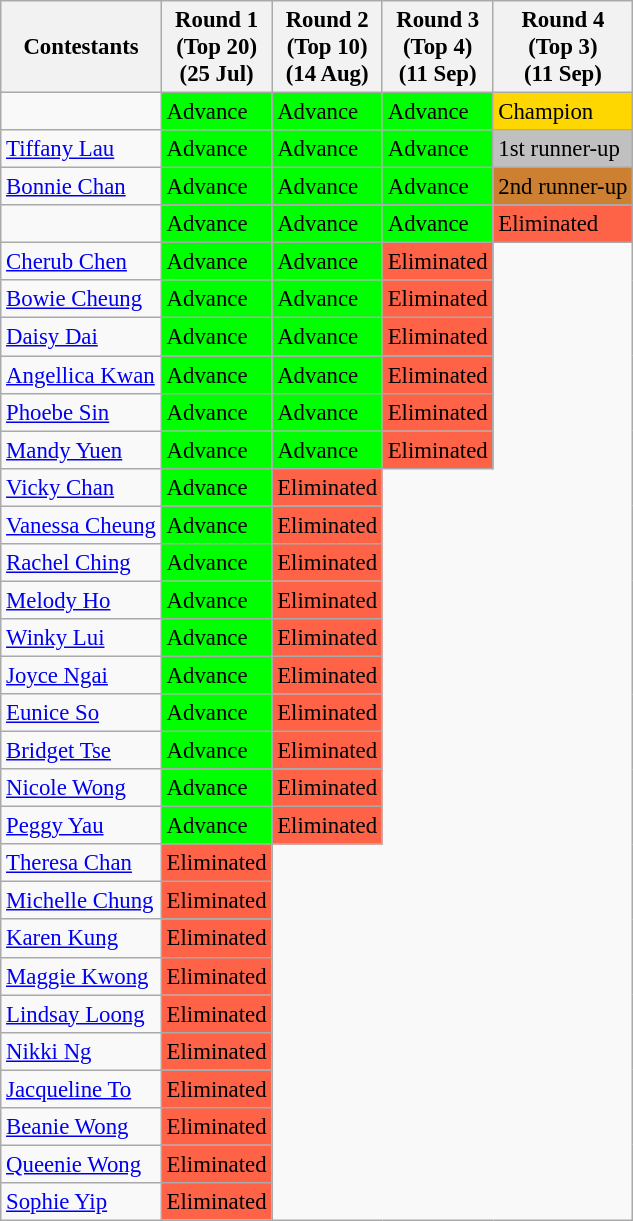<table class="wikitable" style="font-size: 95%;">
<tr>
<th>Contestants</th>
<th>Round 1 <br>(Top 20)<br>(25 Jul)</th>
<th>Round 2<br>(Top 10)<br>(14 Aug)</th>
<th>Round 3<br>(Top 4)<br>(11 Sep)</th>
<th>Round 4<br>(Top 3)<br>(11 Sep)</th>
</tr>
<tr>
<td></td>
<td bgcolor="lime">Advance</td>
<td bgcolor="lime">Advance</td>
<td bgcolor="lime">Advance</td>
<td bgcolor="gold">Champion</td>
</tr>
<tr>
<td><a href='#'>Tiffany Lau</a></td>
<td bgcolor="lime">Advance</td>
<td bgcolor="lime">Advance</td>
<td bgcolor="lime">Advance</td>
<td bgcolor="silver">1st runner-up</td>
</tr>
<tr>
<td><a href='#'>Bonnie Chan</a></td>
<td bgcolor="lime">Advance</td>
<td bgcolor="lime">Advance</td>
<td bgcolor="lime">Advance</td>
<td bgcolor="CD7F32">2nd runner-up</td>
</tr>
<tr>
<td></td>
<td bgcolor="lime">Advance</td>
<td bgcolor="lime">Advance</td>
<td bgcolor="lime">Advance</td>
<td bgcolor="tomato">Eliminated</td>
</tr>
<tr>
<td><a href='#'>Cherub Chen</a></td>
<td bgcolor="lime">Advance</td>
<td bgcolor="lime">Advance</td>
<td bgcolor="tomato">Eliminated</td>
</tr>
<tr>
<td><a href='#'>Bowie Cheung</a></td>
<td bgcolor="lime">Advance</td>
<td bgcolor="lime">Advance</td>
<td bgcolor="tomato">Eliminated</td>
</tr>
<tr>
<td><a href='#'>Daisy Dai</a></td>
<td bgcolor="lime">Advance</td>
<td bgcolor="lime">Advance</td>
<td bgcolor="tomato">Eliminated</td>
</tr>
<tr>
<td><a href='#'>Angellica Kwan</a></td>
<td bgcolor="lime">Advance</td>
<td bgcolor="lime">Advance</td>
<td bgcolor="tomato">Eliminated</td>
</tr>
<tr>
<td><a href='#'>Phoebe Sin</a></td>
<td bgcolor="lime">Advance</td>
<td bgcolor="lime">Advance</td>
<td bgcolor="tomato">Eliminated</td>
</tr>
<tr>
<td><a href='#'>Mandy Yuen</a></td>
<td bgcolor="lime">Advance</td>
<td bgcolor="lime">Advance</td>
<td bgcolor="tomato">Eliminated</td>
</tr>
<tr>
<td><a href='#'>Vicky Chan</a></td>
<td bgcolor="lime">Advance</td>
<td bgcolor="tomato">Eliminated</td>
</tr>
<tr>
<td><a href='#'>Vanessa Cheung</a></td>
<td bgcolor="lime">Advance</td>
<td bgcolor="tomato">Eliminated</td>
</tr>
<tr>
<td><a href='#'>Rachel Ching</a></td>
<td bgcolor="lime">Advance</td>
<td bgcolor="tomato">Eliminated</td>
</tr>
<tr>
<td><a href='#'>Melody Ho</a></td>
<td bgcolor="lime">Advance</td>
<td bgcolor="tomato">Eliminated</td>
</tr>
<tr>
<td><a href='#'>Winky Lui</a></td>
<td bgcolor="lime">Advance</td>
<td bgcolor="tomato">Eliminated</td>
</tr>
<tr>
<td><a href='#'>Joyce Ngai</a></td>
<td bgcolor="lime">Advance</td>
<td bgcolor="tomato">Eliminated</td>
</tr>
<tr>
<td><a href='#'>Eunice So</a></td>
<td bgcolor="lime">Advance</td>
<td bgcolor="tomato">Eliminated</td>
</tr>
<tr>
<td><a href='#'>Bridget Tse</a></td>
<td bgcolor="lime">Advance</td>
<td bgcolor="tomato">Eliminated</td>
</tr>
<tr>
<td><a href='#'>Nicole Wong</a></td>
<td bgcolor="lime">Advance</td>
<td bgcolor="tomato">Eliminated</td>
</tr>
<tr>
<td><a href='#'>Peggy Yau</a></td>
<td bgcolor="lime">Advance</td>
<td bgcolor="tomato">Eliminated</td>
</tr>
<tr>
<td><a href='#'>Theresa Chan</a></td>
<td bgcolor="tomato">Eliminated</td>
</tr>
<tr>
<td><a href='#'>Michelle Chung</a></td>
<td bgcolor="tomato">Eliminated</td>
</tr>
<tr>
<td><a href='#'>Karen Kung</a></td>
<td bgcolor="tomato">Eliminated</td>
</tr>
<tr>
<td><a href='#'>Maggie Kwong</a></td>
<td bgcolor="tomato">Eliminated</td>
</tr>
<tr>
<td><a href='#'>Lindsay Loong</a></td>
<td bgcolor="tomato">Eliminated</td>
</tr>
<tr>
<td><a href='#'>Nikki Ng</a></td>
<td bgcolor="tomato">Eliminated</td>
</tr>
<tr>
<td><a href='#'>Jacqueline To</a></td>
<td bgcolor="tomato">Eliminated</td>
</tr>
<tr>
<td><a href='#'>Beanie Wong</a></td>
<td bgcolor="tomato">Eliminated</td>
</tr>
<tr>
<td><a href='#'>Queenie Wong</a></td>
<td bgcolor="tomato">Eliminated</td>
</tr>
<tr>
<td><a href='#'>Sophie Yip</a></td>
<td bgcolor="tomato">Eliminated</td>
</tr>
</table>
